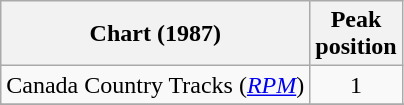<table class="wikitable sortable">
<tr>
<th align="left">Chart (1987)</th>
<th align="center">Peak<br>position</th>
</tr>
<tr>
<td align="left">Canada Country Tracks (<em><a href='#'>RPM</a></em>)</td>
<td align="center">1</td>
</tr>
<tr>
</tr>
<tr>
</tr>
</table>
